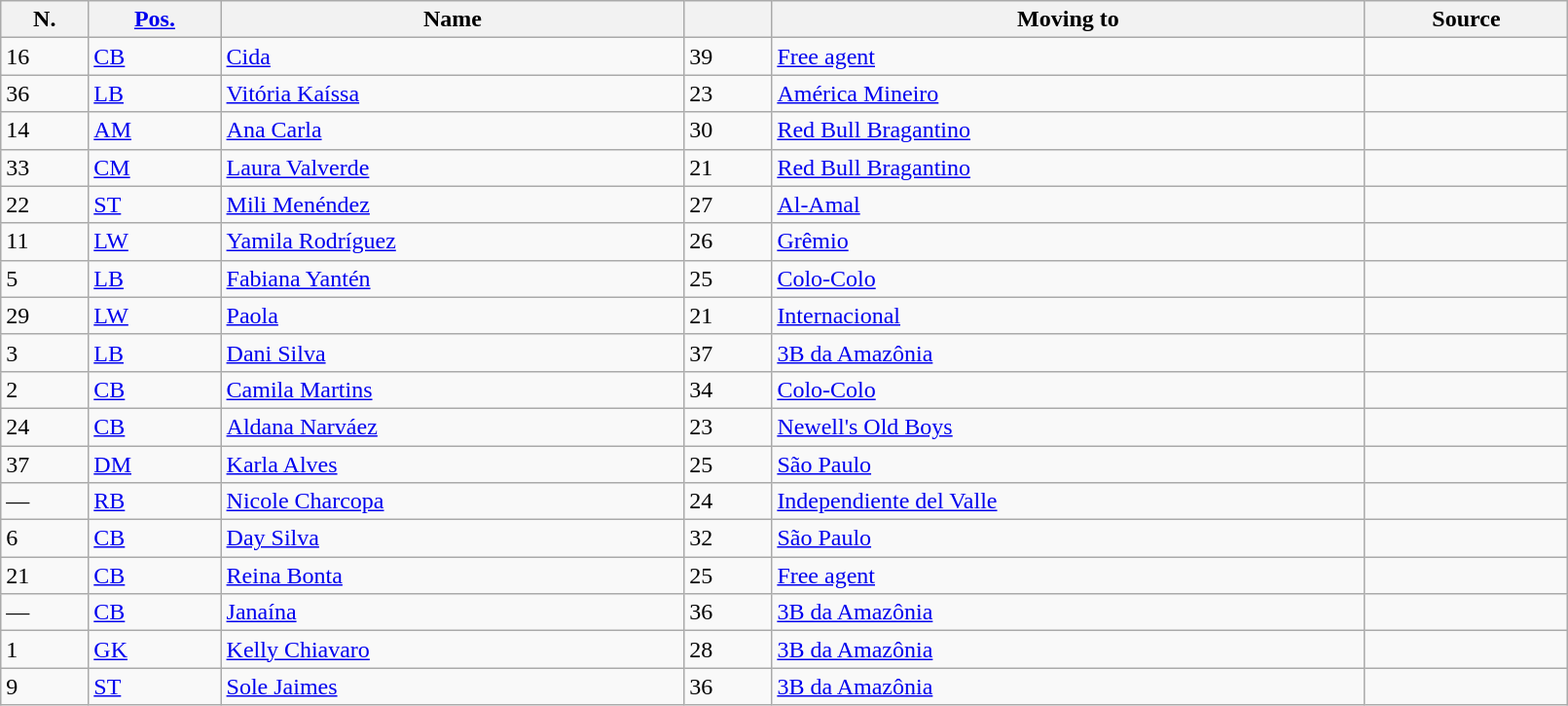<table class="wikitable sortable" style="width:85%; text-align:center; text-align:left;">
<tr>
<th>N.</th>
<th><a href='#'>Pos.</a></th>
<th>Name</th>
<th></th>
<th>Moving to</th>
<th>Source</th>
</tr>
<tr>
<td>16</td>
<td><a href='#'>CB</a></td>
<td style="text-align:left;"> <a href='#'>Cida</a></td>
<td>39</td>
<td style="text-align:left;"> <a href='#'>Free agent</a></td>
<td></td>
</tr>
<tr>
<td>36</td>
<td><a href='#'>LB</a></td>
<td style="text-align:left;"> <a href='#'>Vitória Kaíssa</a></td>
<td>23</td>
<td style="text-align:left;"> <a href='#'>América Mineiro</a></td>
<td></td>
</tr>
<tr>
<td>14</td>
<td><a href='#'>AM</a></td>
<td style="text-align:left;"> <a href='#'>Ana Carla</a></td>
<td>30</td>
<td style="text-align:left;"> <a href='#'>Red Bull Bragantino</a></td>
<td></td>
</tr>
<tr>
<td>33</td>
<td><a href='#'>CM</a></td>
<td style="text-align:left;"> <a href='#'>Laura Valverde</a></td>
<td>21</td>
<td style="text-align:left;"> <a href='#'>Red Bull Bragantino</a></td>
<td></td>
</tr>
<tr>
<td>22</td>
<td><a href='#'>ST</a></td>
<td style="text-align:left;"> <a href='#'>Mili Menéndez</a></td>
<td>27</td>
<td style="text-align:left;"> <a href='#'>Al-Amal</a></td>
<td></td>
</tr>
<tr>
<td>11</td>
<td><a href='#'>LW</a></td>
<td style="text-align:left;"> <a href='#'>Yamila Rodríguez</a></td>
<td>26</td>
<td style="text-align:left;"> <a href='#'>Grêmio</a></td>
<td></td>
</tr>
<tr>
<td>5</td>
<td><a href='#'>LB</a></td>
<td style="text-align:left;"> <a href='#'>Fabiana Yantén</a></td>
<td>25</td>
<td style="text-align:left;"> <a href='#'>Colo-Colo</a></td>
<td></td>
</tr>
<tr>
<td>29</td>
<td><a href='#'>LW</a></td>
<td style="text-align:left;"> <a href='#'>Paola</a></td>
<td>21</td>
<td style="text-align:left;"> <a href='#'>Internacional</a></td>
<td></td>
</tr>
<tr>
<td>3</td>
<td><a href='#'>LB</a></td>
<td style="text-align:left;"> <a href='#'>Dani Silva</a></td>
<td>37</td>
<td style="text-align:left;"> <a href='#'>3B da Amazônia</a></td>
<td></td>
</tr>
<tr>
<td>2</td>
<td><a href='#'>CB</a></td>
<td style="text-align:left;"> <a href='#'>Camila Martins</a></td>
<td>34</td>
<td style="text-align:left;"> <a href='#'>Colo-Colo</a></td>
<td></td>
</tr>
<tr>
<td>24</td>
<td><a href='#'>CB</a></td>
<td style="text-align:left;"> <a href='#'>Aldana Narváez</a></td>
<td>23</td>
<td style="text-align:left;"> <a href='#'>Newell's Old Boys</a></td>
<td></td>
</tr>
<tr>
<td>37</td>
<td><a href='#'>DM</a></td>
<td style="text-align:left;"> <a href='#'>Karla Alves</a></td>
<td>25</td>
<td style="text-align:left;"> <a href='#'>São Paulo</a></td>
<td></td>
</tr>
<tr>
<td>—</td>
<td><a href='#'>RB</a></td>
<td style="text-align:left;"> <a href='#'>Nicole Charcopa</a></td>
<td>24</td>
<td style="text-align:left;"> <a href='#'>Independiente del Valle</a></td>
<td></td>
</tr>
<tr>
<td>6</td>
<td><a href='#'>CB</a></td>
<td style="text-align:left;"> <a href='#'>Day Silva</a></td>
<td>32</td>
<td style="text-align:left;"> <a href='#'>São Paulo</a></td>
<td></td>
</tr>
<tr>
<td>21</td>
<td><a href='#'>CB</a></td>
<td style="text-align:left;"> <a href='#'>Reina Bonta</a></td>
<td>25</td>
<td style="text-align:left;"> <a href='#'>Free agent</a></td>
<td></td>
</tr>
<tr>
<td>—</td>
<td><a href='#'>CB</a></td>
<td style="text-align:left;"> <a href='#'>Janaína</a></td>
<td>36</td>
<td style="text-align:left;"> <a href='#'>3B da Amazônia</a></td>
<td></td>
</tr>
<tr>
<td>1</td>
<td><a href='#'>GK</a></td>
<td style="text-align:left;"> <a href='#'>Kelly Chiavaro</a></td>
<td>28</td>
<td style="text-align:left;"> <a href='#'>3B da Amazônia</a></td>
<td></td>
</tr>
<tr>
<td>9</td>
<td><a href='#'>ST</a></td>
<td style="text-align:left;"> <a href='#'>Sole Jaimes</a></td>
<td>36</td>
<td style="text-align:left;"> <a href='#'>3B da Amazônia</a></td>
<td></td>
</tr>
</table>
